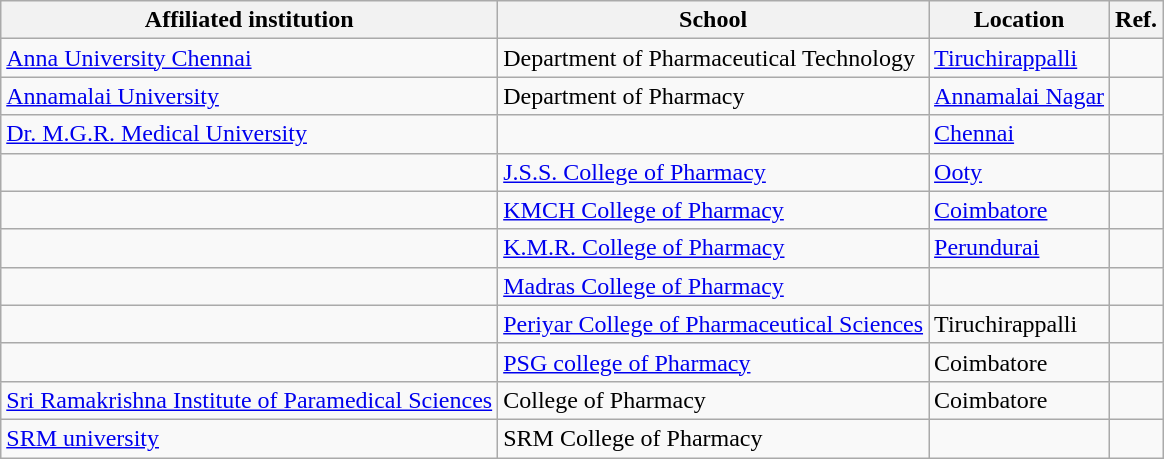<table class="wikitable sortable">
<tr>
<th>Affiliated institution</th>
<th>School</th>
<th>Location</th>
<th>Ref.</th>
</tr>
<tr>
<td><a href='#'>Anna University Chennai</a></td>
<td>Department of Pharmaceutical Technology</td>
<td><a href='#'>Tiruchirappalli</a></td>
<td></td>
</tr>
<tr>
<td><a href='#'>Annamalai University</a></td>
<td>Department of Pharmacy</td>
<td><a href='#'>Annamalai Nagar</a></td>
<td></td>
</tr>
<tr>
<td><a href='#'>Dr. M.G.R. Medical University</a></td>
<td></td>
<td><a href='#'>Chennai</a></td>
<td></td>
</tr>
<tr>
<td></td>
<td><a href='#'>J.S.S. College of Pharmacy</a></td>
<td><a href='#'>Ooty</a></td>
<td></td>
</tr>
<tr>
<td></td>
<td><a href='#'>KMCH College of Pharmacy</a></td>
<td><a href='#'>Coimbatore</a></td>
<td></td>
</tr>
<tr>
<td></td>
<td><a href='#'>K.M.R. College of Pharmacy</a></td>
<td><a href='#'>Perundurai</a></td>
<td></td>
</tr>
<tr>
<td></td>
<td><a href='#'>Madras College of Pharmacy</a></td>
<td></td>
<td></td>
</tr>
<tr>
<td></td>
<td><a href='#'>Periyar College of Pharmaceutical Sciences</a></td>
<td>Tiruchirappalli</td>
<td></td>
</tr>
<tr>
<td></td>
<td><a href='#'>PSG college of Pharmacy</a></td>
<td>Coimbatore</td>
<td></td>
</tr>
<tr>
<td><a href='#'>Sri Ramakrishna Institute of Paramedical Sciences</a></td>
<td>College of Pharmacy</td>
<td>Coimbatore</td>
<td></td>
</tr>
<tr>
<td><a href='#'>SRM university</a></td>
<td>SRM College of Pharmacy</td>
<td></td>
<td></td>
</tr>
</table>
